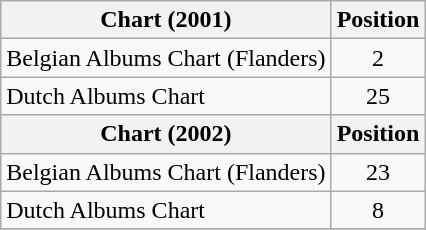<table class="wikitable sortable">
<tr>
<th>Chart (2001)</th>
<th>Position</th>
</tr>
<tr>
<td>Belgian Albums Chart (Flanders)</td>
<td align="center">2</td>
</tr>
<tr>
<td>Dutch Albums Chart</td>
<td align="center">25</td>
</tr>
<tr>
<th>Chart (2002)</th>
<th>Position</th>
</tr>
<tr>
<td>Belgian Albums Chart (Flanders)</td>
<td align="center">23</td>
</tr>
<tr>
<td>Dutch Albums Chart</td>
<td align="center">8</td>
</tr>
<tr>
</tr>
</table>
